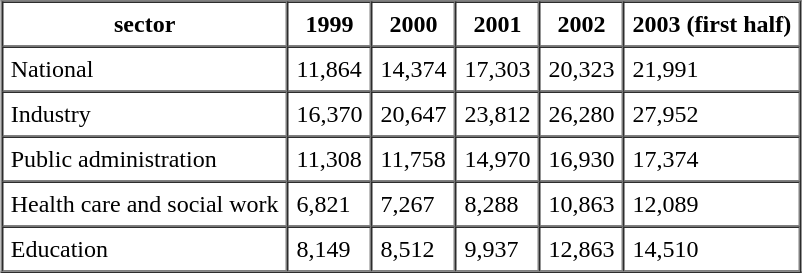<table border="1" cellspacing="0" cellpadding="5" align="center">
<tr>
<th>sector</th>
<th>1999</th>
<th>2000</th>
<th>2001</th>
<th>2002</th>
<th>2003 (first half)</th>
</tr>
<tr>
<td>National</td>
<td>11,864</td>
<td>14,374</td>
<td>17,303</td>
<td>20,323</td>
<td>21,991</td>
</tr>
<tr>
<td>Industry</td>
<td>16,370</td>
<td>20,647</td>
<td>23,812</td>
<td>26,280</td>
<td>27,952</td>
</tr>
<tr>
<td>Public administration</td>
<td>11,308</td>
<td>11,758</td>
<td>14,970</td>
<td>16,930</td>
<td>17,374</td>
</tr>
<tr>
<td>Health care and social work</td>
<td>6,821</td>
<td>7,267</td>
<td>8,288</td>
<td>10,863</td>
<td>12,089</td>
</tr>
<tr>
<td>Education</td>
<td>8,149</td>
<td>8,512</td>
<td>9,937</td>
<td>12,863</td>
<td>14,510</td>
</tr>
<tr>
</tr>
</table>
